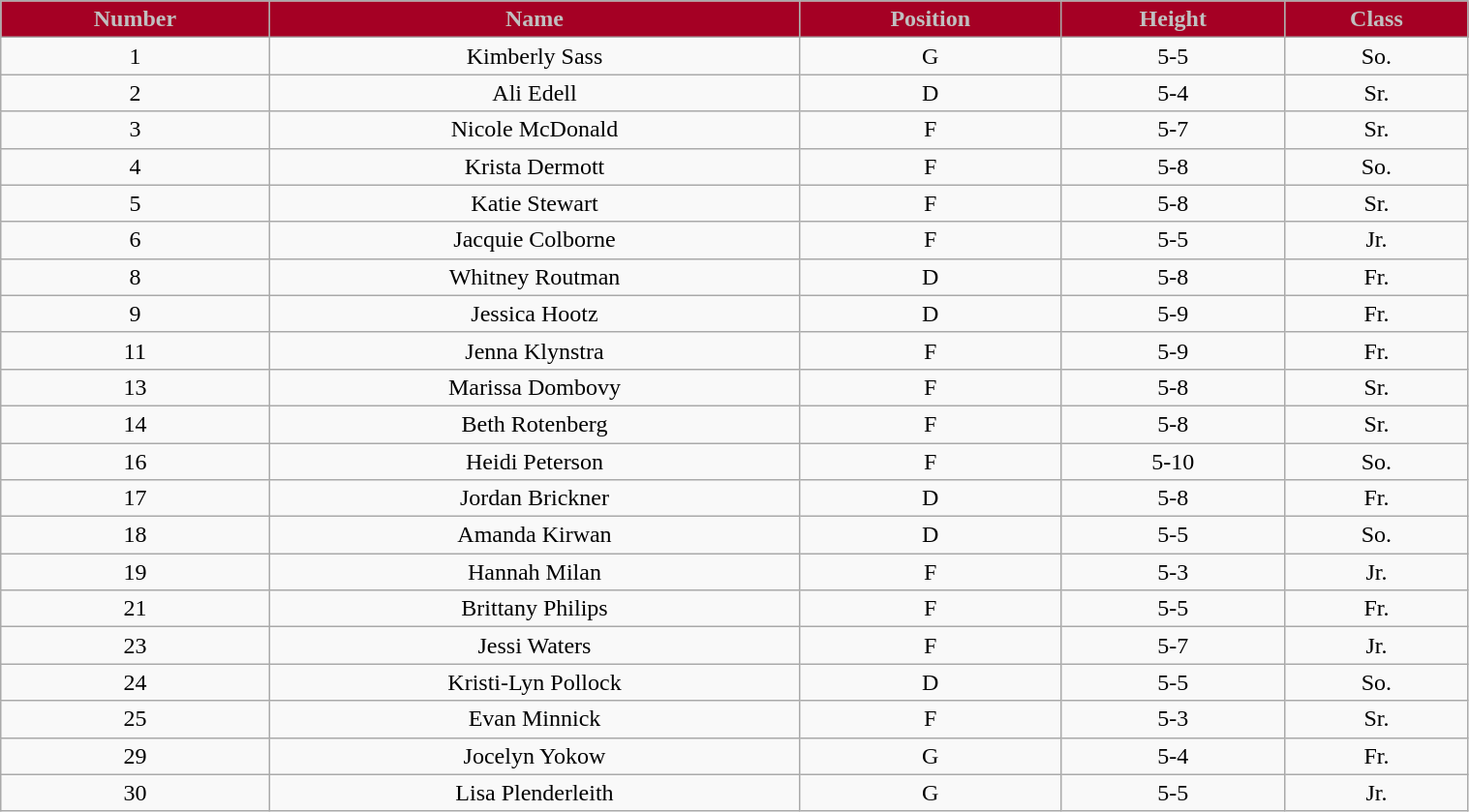<table class="wikitable" style="width:80%;">
<tr style="text-align:center; background:#a50024; color:silver;">
<td><strong>Number</strong></td>
<td><strong>Name</strong></td>
<td><strong>Position</strong></td>
<td><strong>Height</strong></td>
<td><strong>Class</strong></td>
</tr>
<tr style="text-align:center;" bgcolor="">
<td>1</td>
<td>Kimberly Sass</td>
<td>G</td>
<td>5-5</td>
<td>So.</td>
</tr>
<tr style="text-align:center;" bgcolor="">
<td>2</td>
<td>Ali Edell</td>
<td>D</td>
<td>5-4</td>
<td>Sr.</td>
</tr>
<tr style="text-align:center;" bgcolor="">
<td>3</td>
<td>Nicole McDonald</td>
<td>F</td>
<td>5-7</td>
<td>Sr.</td>
</tr>
<tr style="text-align:center;" bgcolor="">
<td>4</td>
<td>Krista Dermott</td>
<td>F</td>
<td>5-8</td>
<td>So.</td>
</tr>
<tr style="text-align:center;" bgcolor="">
<td>5</td>
<td>Katie Stewart</td>
<td>F</td>
<td>5-8</td>
<td>Sr.</td>
</tr>
<tr style="text-align:center;" bgcolor="">
<td>6</td>
<td>Jacquie Colborne</td>
<td>F</td>
<td>5-5</td>
<td>Jr.</td>
</tr>
<tr style="text-align:center;" bgcolor="">
<td>8</td>
<td>Whitney Routman</td>
<td>D</td>
<td>5-8</td>
<td>Fr.</td>
</tr>
<tr style="text-align:center;" bgcolor="">
<td>9</td>
<td>Jessica Hootz</td>
<td>D</td>
<td>5-9</td>
<td>Fr.</td>
</tr>
<tr style="text-align:center;" bgcolor="">
<td>11</td>
<td>Jenna Klynstra</td>
<td>F</td>
<td>5-9</td>
<td>Fr.</td>
</tr>
<tr style="text-align:center;" bgcolor="">
<td>13</td>
<td>Marissa Dombovy</td>
<td>F</td>
<td>5-8</td>
<td>Sr.</td>
</tr>
<tr style="text-align:center;" bgcolor="">
<td>14</td>
<td>Beth Rotenberg</td>
<td>F</td>
<td>5-8</td>
<td>Sr.</td>
</tr>
<tr style="text-align:center;" bgcolor="">
<td>16</td>
<td>Heidi Peterson</td>
<td>F</td>
<td>5-10</td>
<td>So.</td>
</tr>
<tr style="text-align:center;" bgcolor="">
<td>17</td>
<td>Jordan Brickner</td>
<td>D</td>
<td>5-8</td>
<td>Fr.</td>
</tr>
<tr style="text-align:center;" bgcolor="">
<td>18</td>
<td>Amanda Kirwan</td>
<td>D</td>
<td>5-5</td>
<td>So.</td>
</tr>
<tr style="text-align:center;" bgcolor="">
<td>19</td>
<td>Hannah Milan</td>
<td>F</td>
<td>5-3</td>
<td>Jr.</td>
</tr>
<tr style="text-align:center;" bgcolor="">
<td>21</td>
<td>Brittany Philips</td>
<td>F</td>
<td>5-5</td>
<td>Fr.</td>
</tr>
<tr style="text-align:center;" bgcolor="">
<td>23</td>
<td>Jessi Waters</td>
<td>F</td>
<td>5-7</td>
<td>Jr.</td>
</tr>
<tr style="text-align:center;" bgcolor="">
<td>24</td>
<td>Kristi-Lyn Pollock</td>
<td>D</td>
<td>5-5</td>
<td>So.</td>
</tr>
<tr style="text-align:center;" bgcolor="">
<td>25</td>
<td>Evan Minnick</td>
<td>F</td>
<td>5-3</td>
<td>Sr.</td>
</tr>
<tr style="text-align:center;" bgcolor="">
<td>29</td>
<td>Jocelyn Yokow</td>
<td>G</td>
<td>5-4</td>
<td>Fr.</td>
</tr>
<tr style="text-align:center;" bgcolor="">
<td>30</td>
<td>Lisa Plenderleith</td>
<td>G</td>
<td>5-5</td>
<td>Jr.</td>
</tr>
</table>
